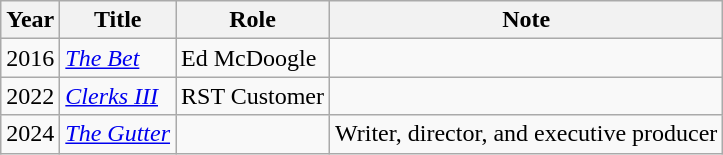<table class="wikitable sortable">
<tr>
<th>Year</th>
<th>Title</th>
<th>Role</th>
<th class="unsortable">Note</th>
</tr>
<tr>
<td>2016</td>
<td><em><a href='#'>The Bet</a></em></td>
<td>Ed McDoogle</td>
<td></td>
</tr>
<tr>
<td>2022</td>
<td><em><a href='#'>Clerks III</a></em></td>
<td>RST Customer</td>
<td></td>
</tr>
<tr>
<td>2024</td>
<td><em><a href='#'>The Gutter</a></em></td>
<td></td>
<td>Writer, director, and executive producer</td>
</tr>
</table>
